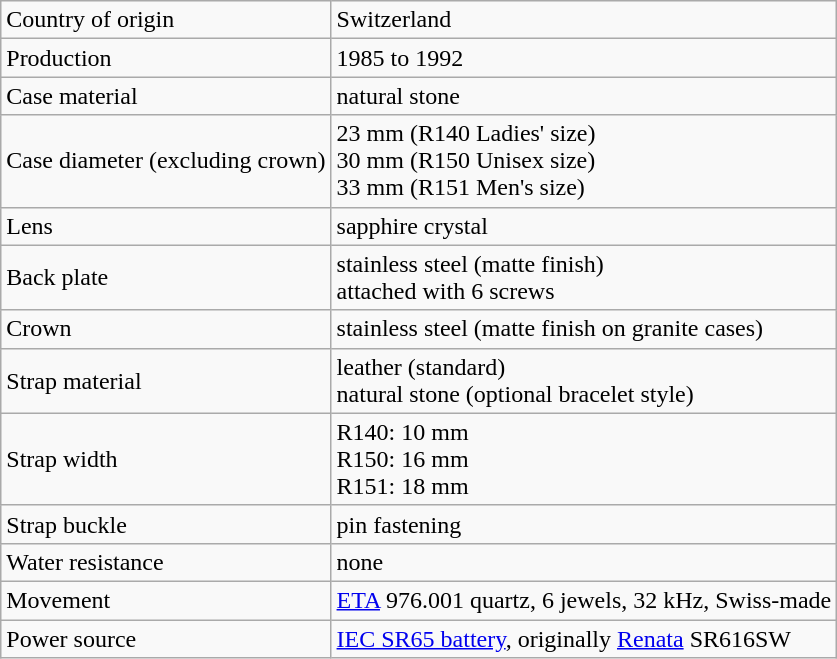<table class="wikitable">
<tr>
<td>Country of origin</td>
<td>Switzerland</td>
</tr>
<tr>
<td>Production</td>
<td>1985 to 1992</td>
</tr>
<tr>
<td>Case material</td>
<td>natural stone</td>
</tr>
<tr>
<td>Case diameter (excluding crown)</td>
<td>23 mm (R140 Ladies' size)<br>30 mm (R150 Unisex size)<br>33 mm (R151 Men's size)</td>
</tr>
<tr>
<td>Lens</td>
<td>sapphire crystal</td>
</tr>
<tr>
<td>Back plate</td>
<td>stainless steel (matte finish)<br>attached with 6 screws</td>
</tr>
<tr>
<td>Crown</td>
<td>stainless steel (matte finish on granite cases)</td>
</tr>
<tr>
<td>Strap material</td>
<td>leather (standard)<br>natural stone (optional bracelet style)</td>
</tr>
<tr>
<td>Strap width</td>
<td>R140: 10 mm<br>R150: 16 mm<br>R151: 18 mm</td>
</tr>
<tr>
<td>Strap buckle</td>
<td>pin fastening</td>
</tr>
<tr>
<td>Water resistance</td>
<td>none</td>
</tr>
<tr>
<td>Movement</td>
<td><a href='#'>ETA</a> 976.001 quartz, 6 jewels, 32 kHz, Swiss-made</td>
</tr>
<tr>
<td>Power source</td>
<td><a href='#'>IEC SR65 battery</a>, originally <a href='#'>Renata</a> SR616SW</td>
</tr>
</table>
